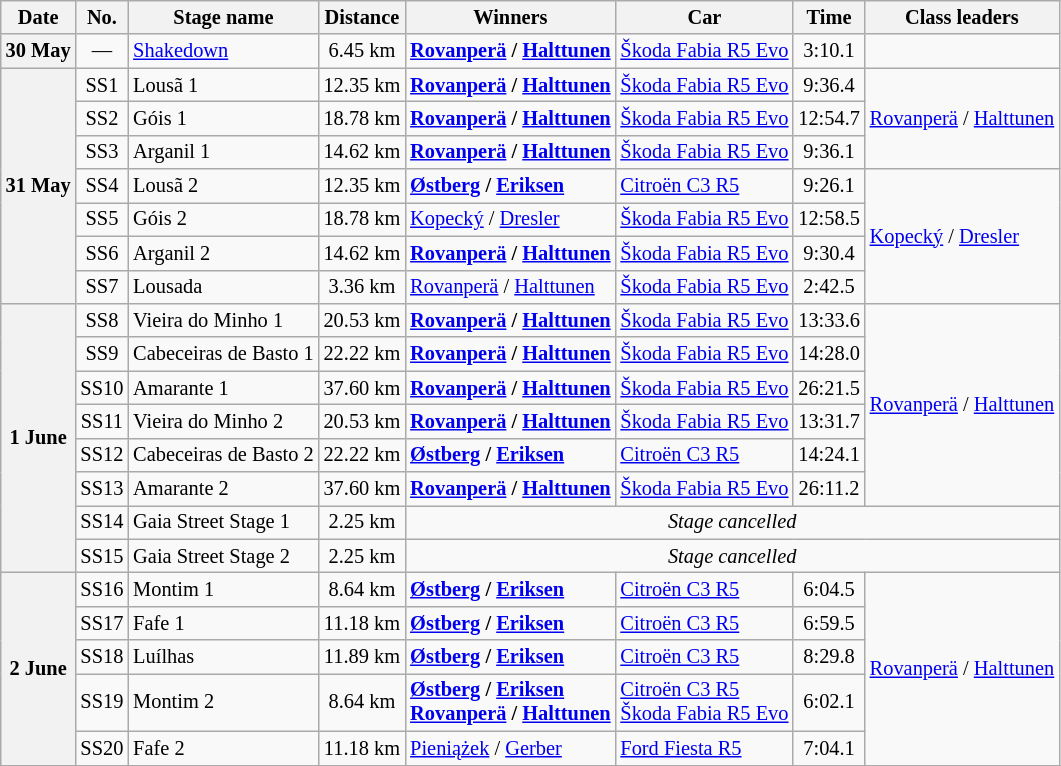<table class="wikitable" style="font-size: 85%;">
<tr>
<th>Date</th>
<th>No.</th>
<th>Stage name</th>
<th>Distance</th>
<th>Winners</th>
<th>Car</th>
<th>Time</th>
<th nowrap>Class leaders</th>
</tr>
<tr>
<th>30 May</th>
<td align="center">—</td>
<td nowrap><a href='#'>Shakedown</a></td>
<td align="center">6.45 km</td>
<td><strong><a href='#'>Rovanperä</a> / <a href='#'>Halttunen</a></strong></td>
<td><a href='#'>Škoda Fabia R5 Evo</a></td>
<td align="center">3:10.1</td>
<td></td>
</tr>
<tr>
<th rowspan="7" nowrap>31 May</th>
<td align="center">SS1</td>
<td>Lousã 1</td>
<td align="center">12.35 km</td>
<td><strong><a href='#'>Rovanperä</a> / <a href='#'>Halttunen</a></strong></td>
<td nowrap><a href='#'>Škoda Fabia R5 Evo</a></td>
<td align="center">9:36.4</td>
<td rowspan="3" nowrap><a href='#'>Rovanperä</a> / <a href='#'>Halttunen</a></td>
</tr>
<tr>
<td align="center">SS2</td>
<td>Góis 1</td>
<td align="center">18.78 km</td>
<td><strong><a href='#'>Rovanperä</a> / <a href='#'>Halttunen</a></strong></td>
<td><a href='#'>Škoda Fabia R5 Evo</a></td>
<td align="center">12:54.7</td>
</tr>
<tr>
<td align="center">SS3</td>
<td>Arganil 1</td>
<td align="center">14.62 km</td>
<td nowrap><strong><a href='#'>Rovanperä</a> / <a href='#'>Halttunen</a></strong></td>
<td><a href='#'>Škoda Fabia R5 Evo</a></td>
<td align="center">9:36.1</td>
</tr>
<tr>
<td align="center">SS4</td>
<td>Lousã 2</td>
<td align="center">12.35 km</td>
<td><strong><a href='#'>Østberg</a> / <a href='#'>Eriksen</a></strong></td>
<td><a href='#'>Citroën C3 R5</a></td>
<td align="center">9:26.1</td>
<td rowspan="4"><a href='#'>Kopecký</a> / <a href='#'>Dresler</a></td>
</tr>
<tr>
<td align="center">SS5</td>
<td>Góis 2</td>
<td align="center">18.78 km</td>
<td><a href='#'>Kopecký</a> / <a href='#'>Dresler</a></td>
<td><a href='#'>Škoda Fabia R5 Evo</a></td>
<td align="center">12:58.5</td>
</tr>
<tr>
<td align="center">SS6</td>
<td>Arganil 2</td>
<td align="center">14.62 km</td>
<td><strong><a href='#'>Rovanperä</a> / <a href='#'>Halttunen</a></strong></td>
<td><a href='#'>Škoda Fabia R5 Evo</a></td>
<td align="center">9:30.4</td>
</tr>
<tr>
<td align="center">SS7</td>
<td>Lousada</td>
<td align="center">3.36 km</td>
<td><a href='#'>Rovanperä</a> / <a href='#'>Halttunen</a></td>
<td><a href='#'>Škoda Fabia R5 Evo</a></td>
<td align="center">2:42.5</td>
</tr>
<tr>
<th rowspan="8">1 June</th>
<td align="center">SS8</td>
<td>Vieira do Minho 1</td>
<td align="center">20.53 km</td>
<td><strong><a href='#'>Rovanperä</a> / <a href='#'>Halttunen</a></strong></td>
<td><a href='#'>Škoda Fabia R5 Evo</a></td>
<td align="center">13:33.6</td>
<td rowspan="6"><a href='#'>Rovanperä</a> / <a href='#'>Halttunen</a></td>
</tr>
<tr>
<td align="center">SS9</td>
<td>Cabeceiras de Basto 1</td>
<td align="center">22.22 km</td>
<td><strong><a href='#'>Rovanperä</a> / <a href='#'>Halttunen</a></strong></td>
<td><a href='#'>Škoda Fabia R5 Evo</a></td>
<td align="center">14:28.0</td>
</tr>
<tr>
<td align="center">SS10</td>
<td>Amarante 1</td>
<td align="center">37.60 km</td>
<td><strong><a href='#'>Rovanperä</a> / <a href='#'>Halttunen</a></strong></td>
<td><a href='#'>Škoda Fabia R5 Evo</a></td>
<td align="center">26:21.5</td>
</tr>
<tr>
<td align="center">SS11</td>
<td>Vieira do Minho 2</td>
<td align="center">20.53 km</td>
<td><strong><a href='#'>Rovanperä</a> / <a href='#'>Halttunen</a></strong></td>
<td><a href='#'>Škoda Fabia R5 Evo</a></td>
<td align="center">13:31.7</td>
</tr>
<tr>
<td align="center">SS12</td>
<td>Cabeceiras de Basto 2</td>
<td align="center">22.22 km</td>
<td><strong><a href='#'>Østberg</a> / <a href='#'>Eriksen</a></strong></td>
<td><a href='#'>Citroën C3 R5</a></td>
<td align="center">14:24.1</td>
</tr>
<tr>
<td align="center">SS13</td>
<td>Amarante 2</td>
<td align="center">37.60 km</td>
<td><strong><a href='#'>Rovanperä</a> / <a href='#'>Halttunen</a></strong></td>
<td><a href='#'>Škoda Fabia R5 Evo</a></td>
<td align="center">26:11.2</td>
</tr>
<tr>
<td align="center">SS14</td>
<td>Gaia Street Stage 1</td>
<td align="center">2.25 km</td>
<td colspan="4" align="center"><em>Stage cancelled</em></td>
</tr>
<tr>
<td align="center">SS15</td>
<td>Gaia Street Stage 2</td>
<td align="center">2.25 km</td>
<td colspan="4" align="center"><em>Stage cancelled</em></td>
</tr>
<tr>
<th rowspan="5">2 June</th>
<td align="center">SS16</td>
<td>Montim 1</td>
<td align="center">8.64 km</td>
<td><strong><a href='#'>Østberg</a> / <a href='#'>Eriksen</a></strong></td>
<td><a href='#'>Citroën C3 R5</a></td>
<td align="center">6:04.5</td>
<td rowspan="5"><a href='#'>Rovanperä</a> / <a href='#'>Halttunen</a></td>
</tr>
<tr>
<td align="center">SS17</td>
<td>Fafe 1</td>
<td align="center">11.18 km</td>
<td><strong><a href='#'>Østberg</a> / <a href='#'>Eriksen</a></strong></td>
<td><a href='#'>Citroën C3 R5</a></td>
<td align="center">6:59.5</td>
</tr>
<tr>
<td align="center">SS18</td>
<td>Luílhas</td>
<td align="center">11.89 km</td>
<td><strong><a href='#'>Østberg</a> / <a href='#'>Eriksen</a></strong></td>
<td><a href='#'>Citroën C3 R5</a></td>
<td align="center">8:29.8</td>
</tr>
<tr>
<td align="center">SS19</td>
<td>Montim 2</td>
<td align="center">8.64 km</td>
<td><strong><a href='#'>Østberg</a> / <a href='#'>Eriksen</a></strong><br><strong><a href='#'>Rovanperä</a> / <a href='#'>Halttunen</a></strong></td>
<td><a href='#'>Citroën C3 R5</a><br><a href='#'>Škoda Fabia R5 Evo</a></td>
<td align="center">6:02.1</td>
</tr>
<tr>
<td align="center">SS20</td>
<td>Fafe 2</td>
<td align="center">11.18 km</td>
<td><a href='#'>Pieniążek</a> / <a href='#'>Gerber</a></td>
<td><a href='#'>Ford Fiesta R5</a></td>
<td align="center">7:04.1</td>
</tr>
<tr>
</tr>
</table>
